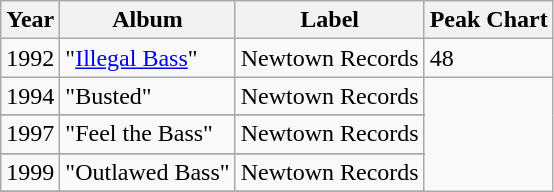<table class="wikitable">
<tr>
<th align="center" rowspan="1">Year</th>
<th align="center" rowspan="1">Album</th>
<th align="center" rowspan="1">Label</th>
<th align="center" rowspan="1">Peak Chart</th>
</tr>
<tr>
<td align="center">1992</td>
<td align="left">"<a href='#'>Illegal Bass</a>"</td>
<td align="left">Newtown Records</td>
<td align="left">48</td>
</tr>
<tr>
<td align="center">1994</td>
<td align="left">"Busted"</td>
<td align="left">Newtown Records</td>
</tr>
<tr>
</tr>
<tr>
<td align="center">1997</td>
<td align="left">"Feel the Bass"</td>
<td align="left">Newtown Records</td>
</tr>
<tr>
</tr>
<tr>
<td align="center">1999</td>
<td align="left">"Outlawed Bass"</td>
<td align="left">Newtown Records</td>
</tr>
<tr>
</tr>
<tr>
</tr>
</table>
